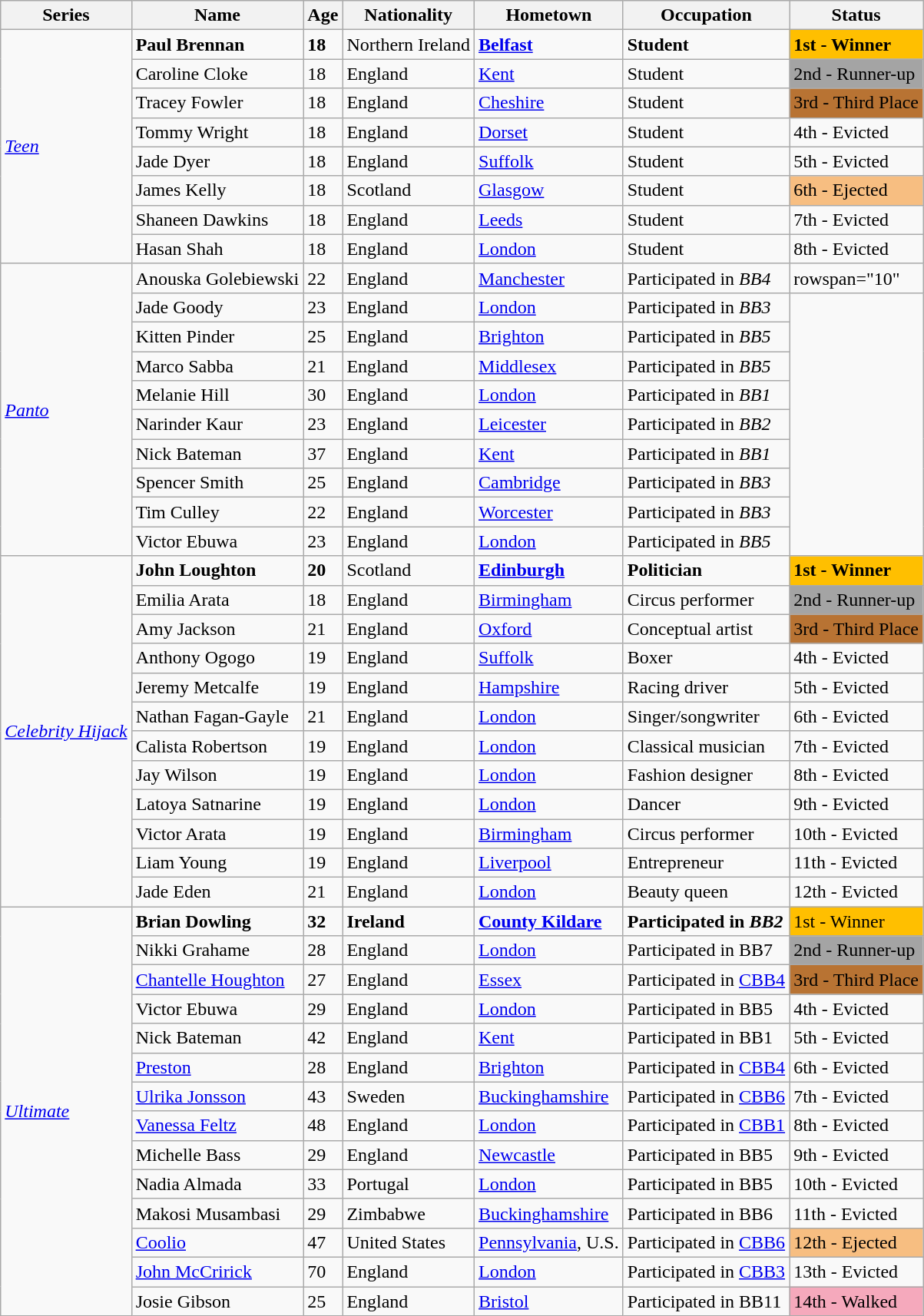<table class="wikitable sortable" font-size:95%;">
<tr>
<th>Series</th>
<th>Name</th>
<th>Age</th>
<th>Nationality</th>
<th>Hometown</th>
<th>Occupation</th>
<th>Status</th>
</tr>
<tr>
<td rowspan="8"><em><a href='#'>Teen</a></em></td>
<td><strong>Paul Brennan</strong></td>
<td><strong>18</strong></td>
<td>Northern Ireland</td>
<td><strong><a href='#'>Belfast</a></strong></td>
<td><strong>Student</strong></td>
<td style="background:#FFBF00;"><strong>1st - Winner</strong></td>
</tr>
<tr>
<td>Caroline Cloke</td>
<td>18</td>
<td>England</td>
<td><a href='#'>Kent</a></td>
<td>Student</td>
<td style="background:#A4A4A4;">2nd - Runner-up</td>
</tr>
<tr>
<td>Tracey Fowler</td>
<td>18</td>
<td>England</td>
<td><a href='#'>Cheshire</a></td>
<td>Student</td>
<td style="background:#B87333;">3rd - Third Place</td>
</tr>
<tr>
<td>Tommy Wright</td>
<td>18</td>
<td>England</td>
<td><a href='#'>Dorset</a></td>
<td>Student</td>
<td>4th - Evicted</td>
</tr>
<tr>
<td>Jade Dyer</td>
<td>18</td>
<td>England</td>
<td><a href='#'>Suffolk</a></td>
<td>Student</td>
<td>5th - Evicted</td>
</tr>
<tr>
<td>James Kelly</td>
<td>18</td>
<td>Scotland</td>
<td><a href='#'>Glasgow</a></td>
<td>Student</td>
<td style="background:#F7BE81;">6th - Ejected</td>
</tr>
<tr>
<td>Shaneen Dawkins</td>
<td>18</td>
<td>England</td>
<td><a href='#'>Leeds</a></td>
<td>Student</td>
<td>7th - Evicted</td>
</tr>
<tr>
<td>Hasan Shah</td>
<td>18</td>
<td>England</td>
<td><a href='#'>London</a></td>
<td>Student</td>
<td>8th - Evicted</td>
</tr>
<tr>
<td rowspan="10"><em><a href='#'>Panto</a></em></td>
<td>Anouska Golebiewski</td>
<td>22</td>
<td>England</td>
<td><a href='#'>Manchester</a></td>
<td>Participated in <em>BB4</em></td>
<td>rowspan="10" </td>
</tr>
<tr>
<td>Jade Goody</td>
<td>23</td>
<td>England</td>
<td><a href='#'>London</a></td>
<td>Participated in <em>BB3</em></td>
</tr>
<tr>
<td>Kitten Pinder</td>
<td>25</td>
<td>England</td>
<td><a href='#'>Brighton</a></td>
<td>Participated in <em>BB5</em></td>
</tr>
<tr>
<td>Marco Sabba</td>
<td>21</td>
<td>England</td>
<td><a href='#'>Middlesex</a></td>
<td>Participated in <em>BB5</em></td>
</tr>
<tr>
<td>Melanie Hill</td>
<td>30</td>
<td>England</td>
<td><a href='#'>London</a></td>
<td>Participated in <em>BB1</em></td>
</tr>
<tr>
<td>Narinder Kaur</td>
<td>23</td>
<td>England</td>
<td><a href='#'>Leicester</a></td>
<td>Participated in <em>BB2</em></td>
</tr>
<tr>
<td>Nick Bateman</td>
<td>37</td>
<td>England</td>
<td><a href='#'>Kent</a></td>
<td>Participated in <em>BB1</em></td>
</tr>
<tr>
<td>Spencer Smith</td>
<td>25</td>
<td>England</td>
<td><a href='#'>Cambridge</a></td>
<td>Participated in <em>BB3</em></td>
</tr>
<tr>
<td>Tim Culley</td>
<td>22</td>
<td>England</td>
<td><a href='#'>Worcester</a></td>
<td>Participated in <em>BB3</em></td>
</tr>
<tr>
<td>Victor Ebuwa</td>
<td>23</td>
<td>England</td>
<td><a href='#'>London</a></td>
<td>Participated in <em>BB5</em></td>
</tr>
<tr>
<td rowspan="12"><em><a href='#'>Celebrity Hijack</a></em></td>
<td><strong>John Loughton</strong></td>
<td><strong>20</strong></td>
<td>Scotland</td>
<td><strong><a href='#'>Edinburgh</a></strong></td>
<td><strong>Politician</strong></td>
<td style="background:#FFBF00;"><strong>1st - Winner</strong></td>
</tr>
<tr>
<td>Emilia Arata</td>
<td>18</td>
<td>England</td>
<td><a href='#'>Birmingham</a></td>
<td>Circus performer</td>
<td style="background:#A4A4A4;">2nd - Runner-up</td>
</tr>
<tr>
<td>Amy Jackson</td>
<td>21</td>
<td>England</td>
<td><a href='#'>Oxford</a></td>
<td>Conceptual artist</td>
<td style="background:#B87333;">3rd - Third Place</td>
</tr>
<tr>
<td>Anthony Ogogo</td>
<td>19</td>
<td>England</td>
<td><a href='#'>Suffolk</a></td>
<td>Boxer</td>
<td>4th - Evicted</td>
</tr>
<tr>
<td>Jeremy Metcalfe</td>
<td>19</td>
<td>England</td>
<td><a href='#'>Hampshire</a></td>
<td>Racing driver</td>
<td>5th - Evicted</td>
</tr>
<tr>
<td>Nathan Fagan-Gayle</td>
<td>21</td>
<td>England</td>
<td><a href='#'>London</a></td>
<td>Singer/songwriter</td>
<td>6th - Evicted</td>
</tr>
<tr>
<td>Calista Robertson</td>
<td>19</td>
<td>England</td>
<td><a href='#'>London</a></td>
<td>Classical musician</td>
<td>7th - Evicted</td>
</tr>
<tr>
<td>Jay Wilson</td>
<td>19</td>
<td>England</td>
<td><a href='#'>London</a></td>
<td>Fashion designer</td>
<td>8th - Evicted</td>
</tr>
<tr>
<td>Latoya Satnarine</td>
<td>19</td>
<td>England</td>
<td><a href='#'>London</a></td>
<td>Dancer</td>
<td>9th - Evicted</td>
</tr>
<tr>
<td>Victor Arata</td>
<td>19</td>
<td>England</td>
<td><a href='#'>Birmingham</a></td>
<td>Circus performer</td>
<td>10th - Evicted</td>
</tr>
<tr>
<td>Liam Young</td>
<td>19</td>
<td>England</td>
<td><a href='#'>Liverpool</a></td>
<td>Entrepreneur</td>
<td>11th - Evicted</td>
</tr>
<tr>
<td>Jade Eden</td>
<td>21</td>
<td>England</td>
<td><a href='#'>London</a></td>
<td>Beauty queen</td>
<td>12th - Evicted</td>
</tr>
<tr>
<td rowspan="14"><em><a href='#'>Ultimate</a></em></td>
<td><strong>Brian Dowling</strong></td>
<td><strong>32</strong></td>
<td><strong>Ireland</strong></td>
<td><strong><a href='#'>County Kildare</a></strong></td>
<td><strong>Participated in <em>BB2<strong><em></td>
<td style="background:#FFBF00;"></strong>1st - Winner<strong></td>
</tr>
<tr>
<td>Nikki Grahame</td>
<td>28</td>
<td>England</td>
<td><a href='#'>London</a></td>
<td>Participated in </em>BB7<em></td>
<td style="background:#A4A4A4;">2nd - Runner-up</td>
</tr>
<tr>
<td><a href='#'>Chantelle Houghton</a></td>
<td>27</td>
<td>England</td>
<td><a href='#'>Essex</a></td>
<td>Participated in </em><a href='#'>CBB4</a><em></td>
<td style="background:#B87333;">3rd - Third Place</td>
</tr>
<tr>
<td>Victor Ebuwa</td>
<td>29</td>
<td>England</td>
<td><a href='#'>London</a></td>
<td>Participated in </em>BB5<em></td>
<td>4th - Evicted</td>
</tr>
<tr>
<td>Nick Bateman</td>
<td>42</td>
<td>England</td>
<td><a href='#'>Kent</a></td>
<td>Participated in </em>BB1<em></td>
<td>5th - Evicted</td>
</tr>
<tr>
<td><a href='#'>Preston</a></td>
<td>28</td>
<td>England</td>
<td><a href='#'>Brighton</a></td>
<td>Participated in </em><a href='#'>CBB4</a><em></td>
<td>6th - Evicted</td>
</tr>
<tr>
<td><a href='#'>Ulrika Jonsson</a></td>
<td>43</td>
<td>Sweden</td>
<td><a href='#'>Buckinghamshire</a></td>
<td>Participated in </em><a href='#'>CBB6</a><em></td>
<td>7th - Evicted</td>
</tr>
<tr>
<td><a href='#'>Vanessa Feltz</a></td>
<td>48</td>
<td>England</td>
<td><a href='#'>London</a></td>
<td>Participated in </em><a href='#'>CBB1</a><em></td>
<td>8th - Evicted</td>
</tr>
<tr>
<td>Michelle Bass</td>
<td>29</td>
<td>England</td>
<td><a href='#'>Newcastle</a></td>
<td>Participated in </em>BB5<em></td>
<td>9th - Evicted</td>
</tr>
<tr>
<td>Nadia Almada</td>
<td>33</td>
<td>Portugal</td>
<td><a href='#'>London</a></td>
<td>Participated in </em>BB5<em></td>
<td>10th - Evicted</td>
</tr>
<tr>
<td>Makosi Musambasi</td>
<td>29</td>
<td>Zimbabwe</td>
<td><a href='#'>Buckinghamshire</a></td>
<td>Participated in </em>BB6<em></td>
<td>11th - Evicted</td>
</tr>
<tr>
<td><a href='#'>Coolio</a></td>
<td>47</td>
<td>United States</td>
<td><a href='#'>Pennsylvania</a>, U.S.</td>
<td>Participated in </em><a href='#'>CBB6</a><em></td>
<td style="background:#F7BE81;">12th - Ejected</td>
</tr>
<tr>
<td><a href='#'>John McCririck</a></td>
<td>70</td>
<td>England</td>
<td><a href='#'>London</a></td>
<td>Participated in </em><a href='#'>CBB3</a><em></td>
<td>13th - Evicted</td>
</tr>
<tr>
<td>Josie Gibson</td>
<td>25</td>
<td>England</td>
<td><a href='#'>Bristol</a></td>
<td>Participated in </em>BB11<em></td>
<td style="background:#F5A9BC;">14th - Walked</td>
</tr>
</table>
